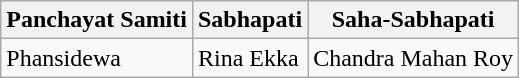<table class="wikitable sortable">
<tr>
<th>Panchayat Samiti</th>
<th>Sabhapati</th>
<th>Saha-Sabhapati</th>
</tr>
<tr>
<td>Phansidewa</td>
<td>Rina Ekka</td>
<td>Chandra Mahan Roy</td>
</tr>
</table>
